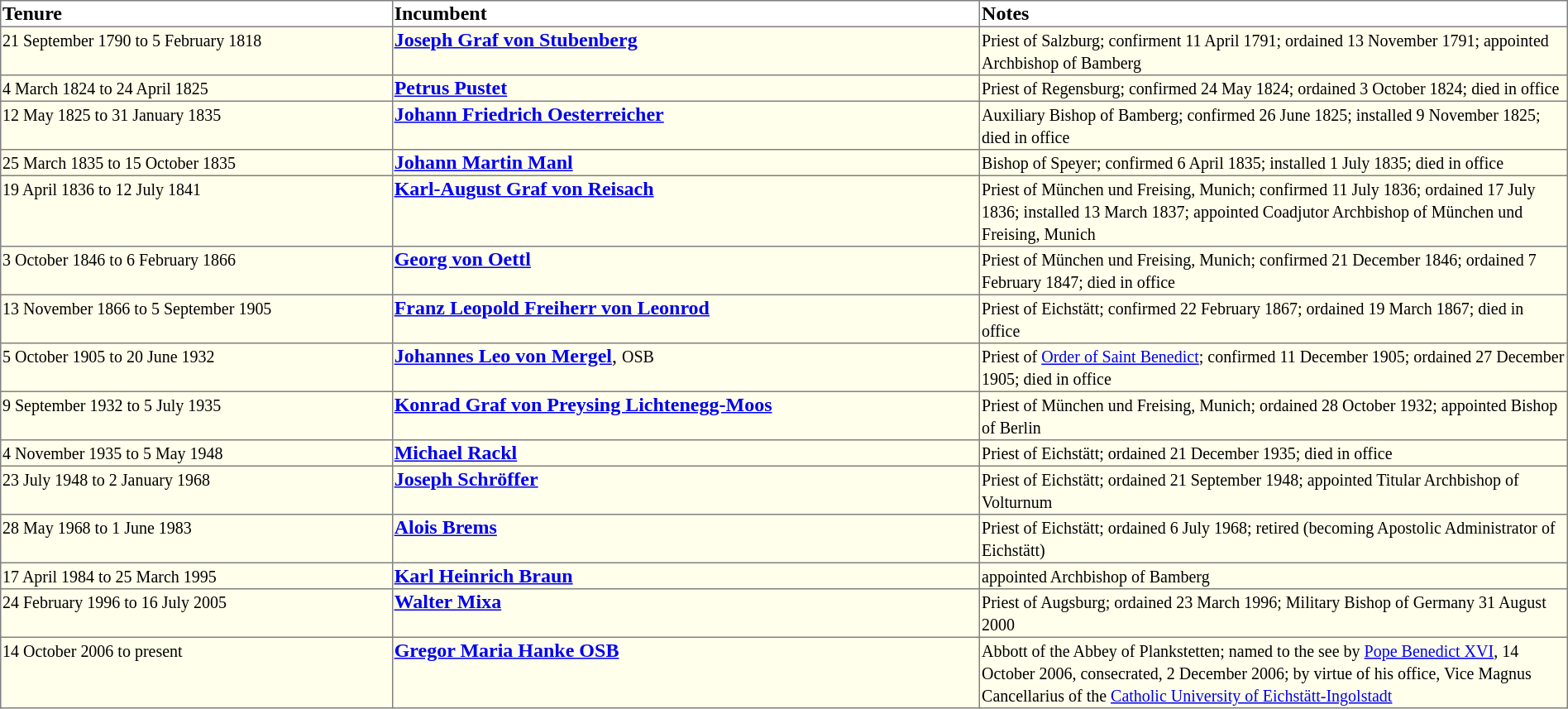<table border=1 style="border-collapse: collapse">
<tr align=left>
<th width="20%">Tenure</th>
<th width="30%">Incumbent</th>
<th width="30%">Notes</th>
</tr>
<tr valign=top bgcolor="#ffffec"">
<td><small>21 September 1790 to 5 February 1818</small></td>
<td><strong><a href='#'>Joseph Graf von Stubenberg</a></strong></td>
<td><small> Priest of Salzburg; confirment 11 April 1791; ordained 13 November 1791; appointed Archbishop of Bamberg</small></td>
</tr>
<tr valign=top bgcolor="#ffffec"">
<td><small>4 March 1824 to 24 April 1825</small></td>
<td><strong><a href='#'>Petrus Pustet</a></strong></td>
<td><small> Priest of Regensburg; confirmed 24 May 1824; ordained 3 October 1824; died in office</small></td>
</tr>
<tr valign=top bgcolor="#ffffec"">
<td><small>12 May 1825 to 31 January 1835</small></td>
<td><strong><a href='#'>Johann Friedrich Oesterreicher</a></strong></td>
<td><small> Auxiliary Bishop of Bamberg; confirmed 26 June 1825; installed 9 November 1825; died in office</small></td>
</tr>
<tr valign=top bgcolor="#ffffec"">
<td><small>25 March 1835 to 15 October 1835</small></td>
<td><strong><a href='#'>Johann Martin Manl</a></strong></td>
<td><small> Bishop of Speyer; confirmed 6 April 1835; installed 1 July 1835; died in office</small></td>
</tr>
<tr valign=top bgcolor="#ffffec"">
<td><small>19 April 1836 to 12 July 1841</small></td>
<td><strong><a href='#'>Karl-August Graf von Reisach</a></strong></td>
<td><small>Priest of München und Freising, Munich; confirmed 11 July 1836; ordained 17 July 1836; installed 13 March 1837; appointed Coadjutor Archbishop of München und Freising, Munich</small></td>
</tr>
<tr valign=top bgcolor="#ffffec"">
<td><small>3 October 1846 to 6 February 1866</small></td>
<td><strong><a href='#'>Georg von Oettl</a></strong></td>
<td><small>Priest of München und Freising, Munich; confirmed 21 December 1846; ordained 7 February 1847; died in office</small></td>
</tr>
<tr valign=top bgcolor="#ffffec"">
<td><small>13 November 1866 to 5 September 1905</small></td>
<td><strong><a href='#'>Franz Leopold Freiherr von Leonrod</a></strong></td>
<td><small>Priest of Eichstätt; confirmed 22 February 1867; ordained 19 March 1867; died in office</small></td>
</tr>
<tr valign=top bgcolor="#ffffec"">
<td><small>5 October 1905 to 20 June 1932</small></td>
<td><strong><a href='#'>Johannes Leo von Mergel</a></strong>, <small>OSB</small></td>
<td><small>Priest of <a href='#'>Order of Saint Benedict</a>; confirmed 11 December 1905; ordained 27 December 1905; died in office</small></td>
</tr>
<tr valign=top bgcolor="#ffffec"">
<td><small>9 September 1932 to 5 July 1935</small></td>
<td><strong><a href='#'>Konrad Graf von Preysing Lichtenegg-Moos</a></strong></td>
<td><small>Priest of München und Freising, Munich; ordained 28 October 1932; appointed Bishop of Berlin</small></td>
</tr>
<tr valign=top bgcolor="#ffffec"">
<td><small>4 November 1935 to 5 May 1948</small></td>
<td><strong><a href='#'>Michael Rackl</a></strong></td>
<td><small>Priest of Eichstätt; ordained 21 December 1935; died in office</small></td>
</tr>
<tr valign=top bgcolor="#ffffec"">
<td><small>23 July 1948 to 2 January 1968</small></td>
<td><strong><a href='#'>Joseph Schröffer</a></strong></td>
<td><small>Priest of Eichstätt; ordained 21 September 1948; appointed Titular Archbishop of Volturnum</small></td>
</tr>
<tr valign=top bgcolor="#ffffec"">
<td><small>28 May 1968 to 1 June 1983</small></td>
<td><strong><a href='#'>Alois Brems</a></strong></td>
<td><small>Priest of Eichstätt; ordained 6 July 1968; retired (becoming Apostolic Administrator of Eichstätt)</small></td>
</tr>
<tr valign=top bgcolor="#ffffec"">
<td><small>17 April 1984 to 25 March 1995</small></td>
<td><strong><a href='#'>Karl Heinrich Braun</a></strong></td>
<td><small>appointed Archbishop of Bamberg</small></td>
</tr>
<tr valign=top bgcolor="#ffffec"">
<td><small>24 February 1996 to 16 July 2005</small></td>
<td><strong><a href='#'>Walter Mixa</a></strong></td>
<td><small>Priest of Augsburg; ordained 23 March 1996; Military Bishop of Germany 31 August 2000</small></td>
</tr>
<tr valign=top bgcolor="#ffffec"">
<td><small>14 October 2006 to present</small></td>
<td><strong><a href='#'>Gregor Maria Hanke OSB</a></strong></td>
<td><small>Abbott of the Abbey of Plankstetten; named to the see by <a href='#'>Pope Benedict XVI</a>, 14 October 2006, consecrated, 2 December 2006; by virtue of his office, Vice Magnus Cancellarius of the <a href='#'>Catholic University of Eichstätt-Ingolstadt</a></small></td>
</tr>
</table>
